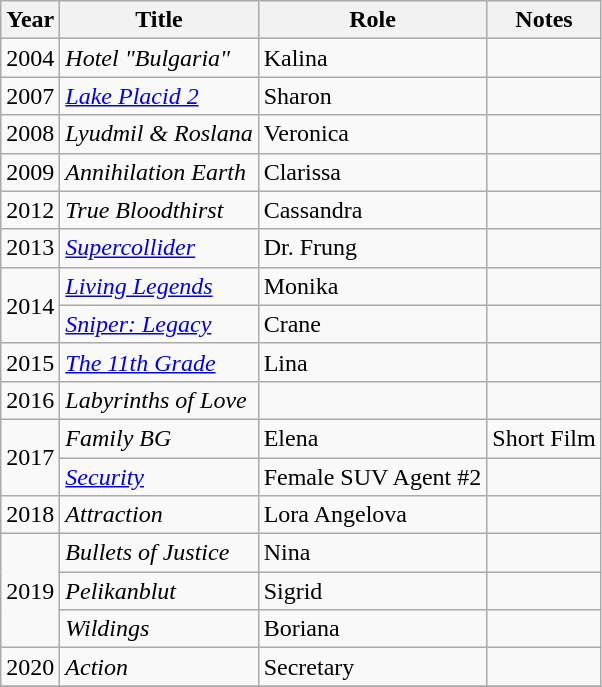<table class="wikitable">
<tr>
<th>Year</th>
<th>Title</th>
<th>Role</th>
<th>Notes</th>
</tr>
<tr>
<td>2004</td>
<td><em>Hotel "Bulgaria"</em></td>
<td>Kalina</td>
<td></td>
</tr>
<tr>
<td>2007</td>
<td><em><a href='#'>Lake Placid 2</a></em></td>
<td>Sharon</td>
<td></td>
</tr>
<tr>
<td>2008</td>
<td><em>Lyudmil & Roslana</em></td>
<td>Veronica</td>
<td></td>
</tr>
<tr>
<td>2009</td>
<td><em>Annihilation Earth</em></td>
<td>Clarissa</td>
<td></td>
</tr>
<tr>
<td>2012</td>
<td><em>True Bloodthirst</em></td>
<td>Cassandra</td>
<td></td>
</tr>
<tr>
<td>2013</td>
<td><em><a href='#'>Supercollider</a></em></td>
<td>Dr. Frung</td>
<td></td>
</tr>
<tr>
<td rowspan="2">2014</td>
<td><em><a href='#'>Living Legends</a></em></td>
<td>Monika</td>
<td></td>
</tr>
<tr>
<td><em><a href='#'>Sniper: Legacy</a></em></td>
<td>Crane</td>
<td></td>
</tr>
<tr>
<td>2015</td>
<td><em><a href='#'>The 11th Grade</a></em></td>
<td>Lina</td>
<td></td>
</tr>
<tr>
<td>2016</td>
<td><em>Labyrinths of Love</em></td>
<td></td>
<td></td>
</tr>
<tr>
<td rowspan="2">2017</td>
<td><em>Family BG</em></td>
<td>Elena</td>
<td>Short Film</td>
</tr>
<tr>
<td><em><a href='#'>Security</a></em></td>
<td>Female SUV Agent #2</td>
<td></td>
</tr>
<tr>
<td>2018</td>
<td><em>Attraction</em></td>
<td>Lora Angelova</td>
<td></td>
</tr>
<tr>
<td rowspan="3">2019</td>
<td><em>Bullets of Justice</em></td>
<td>Nina</td>
<td></td>
</tr>
<tr>
<td><em>Pelikanblut</em></td>
<td>Sigrid</td>
<td></td>
</tr>
<tr>
<td><em>Wildings</em></td>
<td>Boriana</td>
<td></td>
</tr>
<tr>
<td>2020</td>
<td><em>Action</em></td>
<td>Secretary</td>
<td></td>
</tr>
<tr>
</tr>
</table>
